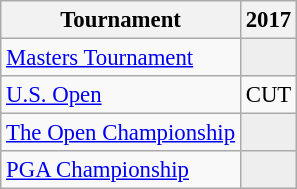<table class="wikitable" style="font-size:95%;text-align:center;">
<tr>
<th>Tournament</th>
<th>2017</th>
</tr>
<tr>
<td align=left><a href='#'>Masters Tournament</a></td>
<td style="background:#eeeeee;"></td>
</tr>
<tr>
<td align=left><a href='#'>U.S. Open</a></td>
<td>CUT</td>
</tr>
<tr>
<td align=left><a href='#'>The Open Championship</a></td>
<td style="background:#eeeeee;"></td>
</tr>
<tr>
<td align=left><a href='#'>PGA Championship</a></td>
<td style="background:#eeeeee;"></td>
</tr>
</table>
